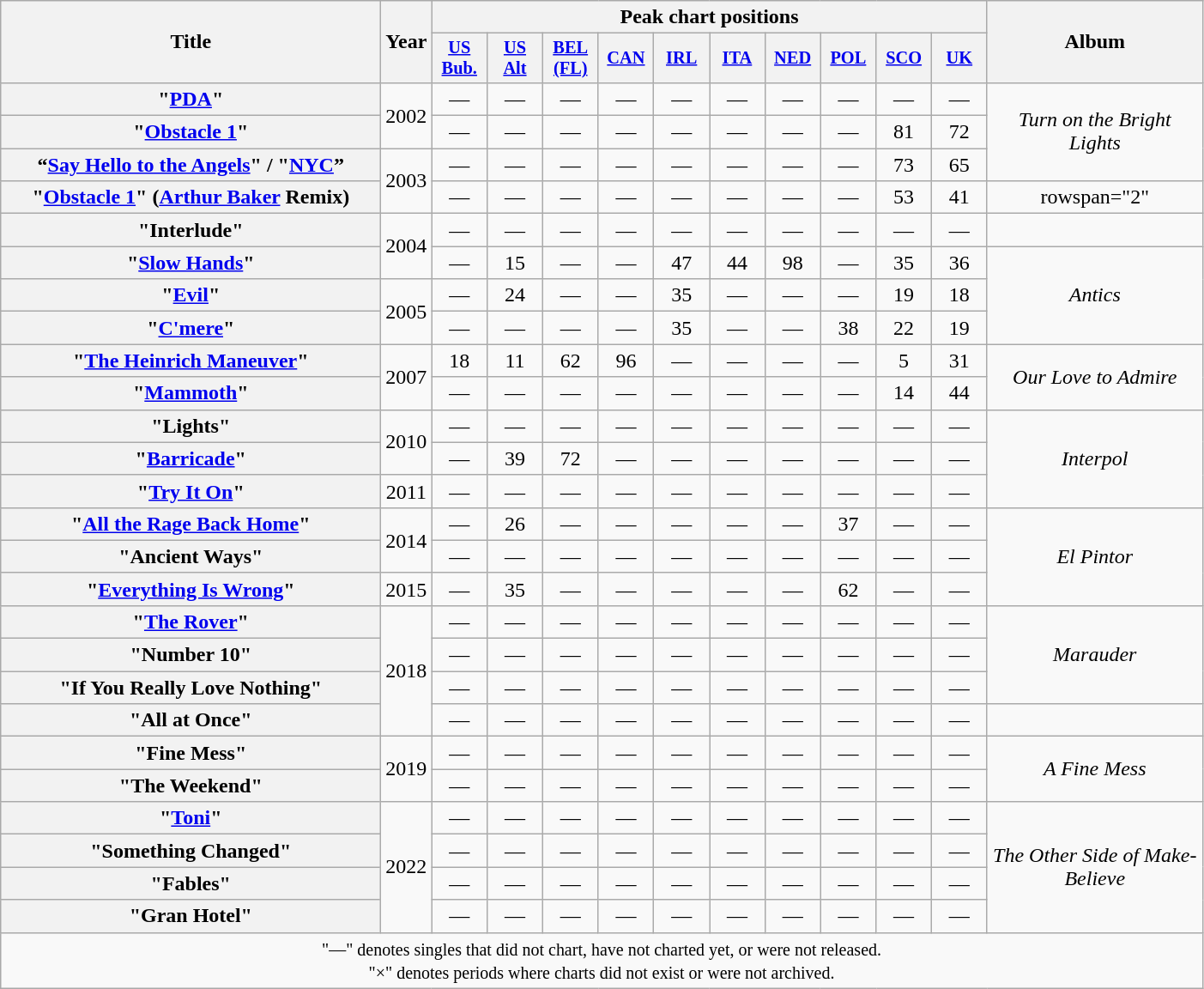<table class="wikitable plainrowheaders" style="text-align:center;">
<tr>
<th scope="col" rowspan="2" style="width:18em;">Title</th>
<th scope="col" rowspan="2" style="width:2em;">Year</th>
<th scope="col" colspan="10">Peak chart positions</th>
<th scope="col" rowspan="2" style="width:10em;">Album</th>
</tr>
<tr>
<th style="width:2.7em;font-size:85%;"><a href='#'>US<br>Bub.</a><br></th>
<th style="width:2.7em;font-size:85%;"><a href='#'>US<br>Alt</a><br></th>
<th style="width:2.7em;font-size:85%;"><a href='#'>BEL<br>(FL)</a><br></th>
<th style="width:2.7em;font-size:85%;"><a href='#'>CAN</a><br></th>
<th style="width:2.7em;font-size:85%;"><a href='#'>IRL</a><br></th>
<th style="width:2.7em;font-size:85%;"><a href='#'>ITA</a><br></th>
<th style="width:2.7em;font-size:85%;"><a href='#'>NED</a><br></th>
<th style="width:2.7em;font-size:85%;"><a href='#'>POL</a><br></th>
<th style="width:2.7em;font-size:85%;"><a href='#'>SCO</a><br></th>
<th style="width:2.7em;font-size:85%;"><a href='#'>UK</a><br></th>
</tr>
<tr>
<th scope="row">"<a href='#'>PDA</a>"</th>
<td rowspan="2">2002</td>
<td>—</td>
<td>—</td>
<td>—</td>
<td>—</td>
<td>—</td>
<td>—</td>
<td>—</td>
<td>—</td>
<td>—</td>
<td>—</td>
<td rowspan="3"><em>Turn on the Bright Lights</em></td>
</tr>
<tr>
<th scope="row">"<a href='#'>Obstacle 1</a>"</th>
<td>—</td>
<td>—</td>
<td>—</td>
<td>—</td>
<td>—</td>
<td>—</td>
<td>—</td>
<td>—</td>
<td>81</td>
<td>72</td>
</tr>
<tr>
<th scope="row">“<a href='#'>Say Hello to the Angels</a>" / "<a href='#'>NYC</a>”</th>
<td rowspan="2">2003</td>
<td>—</td>
<td>—</td>
<td>—</td>
<td>—</td>
<td>—</td>
<td>—</td>
<td>—</td>
<td>—</td>
<td>73</td>
<td>65</td>
</tr>
<tr>
<th scope="row">"<a href='#'>Obstacle 1</a>" (<a href='#'>Arthur Baker</a> Remix)</th>
<td>—</td>
<td>—</td>
<td>—</td>
<td>—</td>
<td>—</td>
<td>—</td>
<td>—</td>
<td>—</td>
<td>53</td>
<td>41</td>
<td>rowspan="2" </td>
</tr>
<tr>
<th scope="row">"Interlude"</th>
<td rowspan="2">2004</td>
<td>—</td>
<td>—</td>
<td>—</td>
<td>—</td>
<td>—</td>
<td>—</td>
<td>—</td>
<td>—</td>
<td>—</td>
<td>—</td>
</tr>
<tr>
<th scope="row">"<a href='#'>Slow Hands</a>"</th>
<td>—</td>
<td>15</td>
<td>—</td>
<td>—</td>
<td>47</td>
<td>44</td>
<td>98</td>
<td>—</td>
<td>35</td>
<td>36</td>
<td rowspan="3"><em>Antics</em></td>
</tr>
<tr>
<th scope="row">"<a href='#'>Evil</a>"</th>
<td rowspan="2">2005</td>
<td>—</td>
<td>24</td>
<td>—</td>
<td>—</td>
<td>35</td>
<td>—</td>
<td>—</td>
<td>—</td>
<td>19</td>
<td>18</td>
</tr>
<tr>
<th scope="row">"<a href='#'>C'mere</a>"</th>
<td>—</td>
<td>—</td>
<td>—</td>
<td>—</td>
<td>35</td>
<td>—</td>
<td>—</td>
<td>38</td>
<td>22</td>
<td>19</td>
</tr>
<tr>
<th scope="row">"<a href='#'>The Heinrich Maneuver</a>"</th>
<td style="text-align:center;" rowspan="2">2007</td>
<td>18</td>
<td>11</td>
<td>62</td>
<td>96</td>
<td>—</td>
<td>—</td>
<td>—</td>
<td>—</td>
<td>5</td>
<td>31</td>
<td rowspan="2"><em>Our Love to Admire</em></td>
</tr>
<tr>
<th scope="row">"<a href='#'>Mammoth</a>"</th>
<td>—</td>
<td>—</td>
<td>—</td>
<td>—</td>
<td>—</td>
<td>—</td>
<td>—</td>
<td>—</td>
<td>14</td>
<td>44</td>
</tr>
<tr>
<th scope="row">"Lights"</th>
<td rowspan="2">2010</td>
<td>—</td>
<td>—</td>
<td>—</td>
<td>—</td>
<td>—</td>
<td>—</td>
<td>—</td>
<td>—</td>
<td>—</td>
<td>—</td>
<td rowspan="3"><em>Interpol</em></td>
</tr>
<tr>
<th scope="row">"<a href='#'>Barricade</a>"</th>
<td>—</td>
<td>39</td>
<td>72</td>
<td>—</td>
<td>—</td>
<td>—</td>
<td>—</td>
<td>—</td>
<td>—</td>
<td>—</td>
</tr>
<tr>
<th scope="row">"<a href='#'>Try It On</a>"</th>
<td>2011</td>
<td>—</td>
<td>—</td>
<td>—</td>
<td>—</td>
<td>—</td>
<td>—</td>
<td>—</td>
<td>—</td>
<td>—</td>
<td>—</td>
</tr>
<tr>
<th scope="row">"<a href='#'>All the Rage Back Home</a>"</th>
<td rowspan="2">2014</td>
<td>—</td>
<td>26</td>
<td>—</td>
<td>—</td>
<td>—</td>
<td>—</td>
<td>—</td>
<td>37</td>
<td>—</td>
<td>—</td>
<td rowspan="3"><em>El Pintor</em></td>
</tr>
<tr>
<th scope="row">"Ancient Ways"</th>
<td>—</td>
<td>—</td>
<td>—</td>
<td>—</td>
<td>—</td>
<td>—</td>
<td>—</td>
<td>—</td>
<td>—</td>
<td>—</td>
</tr>
<tr>
<th scope="row">"<a href='#'>Everything Is Wrong</a>"</th>
<td>2015</td>
<td>—</td>
<td>35</td>
<td>—</td>
<td>—</td>
<td>—</td>
<td>—</td>
<td>—</td>
<td>62</td>
<td>—</td>
<td>—</td>
</tr>
<tr>
<th scope="row">"<a href='#'>The Rover</a>"</th>
<td rowspan="4">2018</td>
<td>—</td>
<td>—</td>
<td>—</td>
<td>—</td>
<td>—</td>
<td>—</td>
<td>—</td>
<td>—</td>
<td>—</td>
<td>—</td>
<td rowspan="3"><em>Marauder</em></td>
</tr>
<tr>
<th scope="row">"Number 10"</th>
<td>—</td>
<td>—</td>
<td>—</td>
<td>—</td>
<td>—</td>
<td>—</td>
<td>—</td>
<td>—</td>
<td>—</td>
<td>—</td>
</tr>
<tr>
<th scope="row">"If You Really Love Nothing"</th>
<td>—</td>
<td>—</td>
<td>—</td>
<td>—</td>
<td>—</td>
<td>—</td>
<td>—</td>
<td>—</td>
<td>—</td>
<td>—</td>
</tr>
<tr>
<th scope="row">"All at Once"</th>
<td>—</td>
<td>—</td>
<td>—</td>
<td>—</td>
<td>—</td>
<td>—</td>
<td>—</td>
<td>—</td>
<td>—</td>
<td>—</td>
<td></td>
</tr>
<tr>
<th scope="row">"Fine Mess"</th>
<td rowspan="2">2019</td>
<td>—</td>
<td>—</td>
<td>—</td>
<td>—</td>
<td>—</td>
<td>—</td>
<td>—</td>
<td>—</td>
<td>—</td>
<td>—</td>
<td rowspan="2"><em>A Fine Mess</em></td>
</tr>
<tr>
<th scope="row">"The Weekend"</th>
<td>—</td>
<td>—</td>
<td>—</td>
<td>—</td>
<td>—</td>
<td>—</td>
<td>—</td>
<td>—</td>
<td>—</td>
<td>—</td>
</tr>
<tr>
<th scope="row">"<a href='#'>Toni</a>"</th>
<td rowspan="4">2022</td>
<td>—</td>
<td>—</td>
<td>—</td>
<td>—</td>
<td>—</td>
<td>—</td>
<td>—</td>
<td>—</td>
<td>—</td>
<td>—</td>
<td rowspan="4"><em>The Other Side of Make-Believe</em></td>
</tr>
<tr>
<th scope="row">"Something Changed"</th>
<td>—</td>
<td>—</td>
<td>—</td>
<td>—</td>
<td>—</td>
<td>—</td>
<td>—</td>
<td>—</td>
<td>—</td>
<td>—</td>
</tr>
<tr>
<th scope="row">"Fables"</th>
<td>—</td>
<td>—</td>
<td>—</td>
<td>—</td>
<td>—</td>
<td>—</td>
<td>—</td>
<td>—</td>
<td>—</td>
<td>—</td>
</tr>
<tr>
<th scope="row">"Gran Hotel"</th>
<td>—</td>
<td>—</td>
<td>—</td>
<td>—</td>
<td>—</td>
<td>—</td>
<td>—</td>
<td>—</td>
<td>—</td>
<td>—</td>
</tr>
<tr>
<td colspan="15"><small>"—" denotes singles that did not chart, have not charted yet, or were not released.<br>"×" denotes periods where charts did not exist or were not archived.</small></td>
</tr>
</table>
